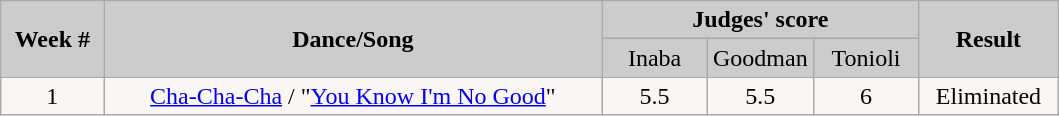<table class="wikitable">
<tr style="text-align: center; background:#ccc;">
<td rowspan="2"><strong>Week #</strong></td>
<td rowspan="2"><strong>Dance/Song</strong></td>
<td colspan="3"><strong>Judges' score</strong></td>
<td rowspan="2"><strong>Result</strong></td>
</tr>
<tr style="text-align: center; background:#ccc;">
<td style="width:10%; ">Inaba</td>
<td style="width:10%; ">Goodman</td>
<td style="width:10%; ">Tonioli</td>
</tr>
<tr>
<td style="text-align: center; background:#faf6f6;">1</td>
<td style="text-align: center; background:#faf6f6;"><a href='#'>Cha-Cha-Cha</a> / "<a href='#'>You Know I'm No Good</a>"</td>
<td style="text-align: center; background:#faf6f6;">5.5</td>
<td style="text-align: center; background:#faf6f6;">5.5</td>
<td style="text-align: center; background:#faf6f6;">6</td>
<td style="text-align: center; background:#faf6f6;">Eliminated</td>
</tr>
</table>
